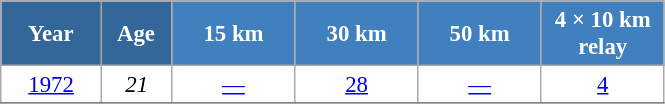<table class="wikitable" style="font-size:95%; text-align:center; border:grey solid 1px; border-collapse:collapse; background:#ffffff;">
<tr>
<th style="background-color:#369; color:white; width:60px;"> Year </th>
<th style="background-color:#369; color:white; width:40px;"> Age </th>
<th style="background-color:#4180be; color:white; width:75px;"> 15 km </th>
<th style="background-color:#4180be; color:white; width:75px;"> 30 km </th>
<th style="background-color:#4180be; color:white; width:75px;"> 50 km </th>
<th style="background-color:#4180be; color:white; width:75px;"> 4 × 10 km <br> relay </th>
</tr>
<tr>
<td><a href='#'>1972</a></td>
<td><em>21</em></td>
<td><a href='#'>—</a></td>
<td><a href='#'>28</a></td>
<td><a href='#'>—</a></td>
<td><a href='#'>4</a></td>
</tr>
<tr>
</tr>
</table>
